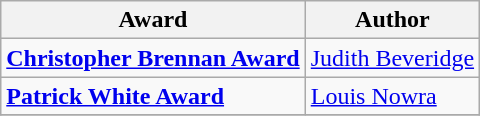<table class="wikitable">
<tr>
<th>Award</th>
<th>Author</th>
</tr>
<tr>
<td><strong><a href='#'>Christopher Brennan Award</a></strong></td>
<td><a href='#'>Judith Beveridge</a></td>
</tr>
<tr>
<td><strong><a href='#'>Patrick White Award</a></strong></td>
<td><a href='#'>Louis Nowra</a></td>
</tr>
<tr>
</tr>
</table>
